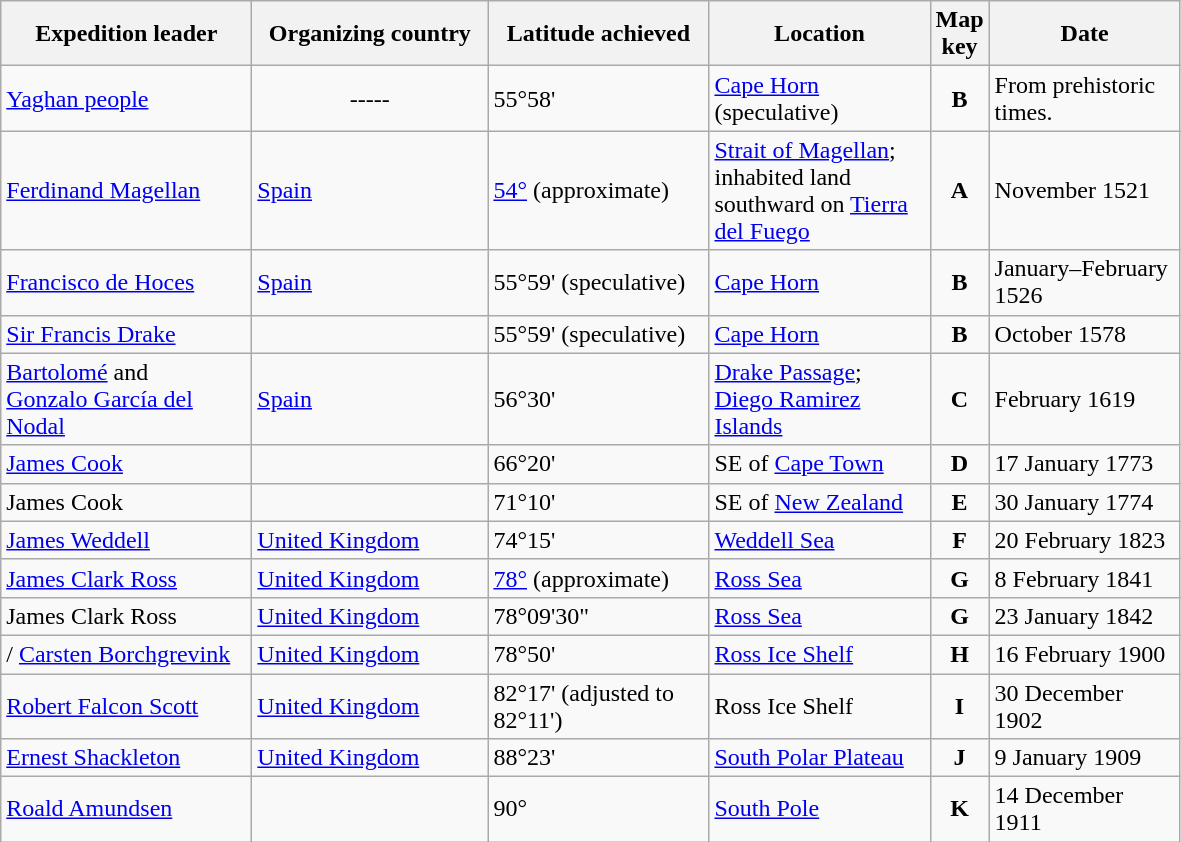<table class="wikitable">
<tr>
<th width="160">Expedition leader</th>
<th width="150">Organizing country</th>
<th width="140">Latitude achieved</th>
<th width="140">Location</th>
<th width="30">Map key</th>
<th width="120">Date</th>
</tr>
<tr>
<td><a href='#'>Yaghan people</a></td>
<td align="center">-----</td>
<td>55°58'</td>
<td><a href='#'>Cape Horn</a> (speculative)</td>
<td align="center"><span><strong>B</strong></span></td>
<td>From prehistoric times.</td>
</tr>
<tr>
<td> <a href='#'>Ferdinand Magellan</a></td>
<td> <a href='#'>Spain</a></td>
<td><a href='#'>54°</a> (approximate)</td>
<td><a href='#'>Strait of Magellan</a>; inhabited land southward on <a href='#'>Tierra del Fuego</a></td>
<td align="center"><span><strong>A</strong></span></td>
<td>November 1521</td>
</tr>
<tr>
<td> <a href='#'>Francisco de Hoces</a></td>
<td> <a href='#'>Spain</a></td>
<td>55°59' (speculative)</td>
<td><a href='#'>Cape Horn</a></td>
<td align="center"><span><strong>B</strong></span></td>
<td>January–February 1526</td>
</tr>
<tr>
<td> <a href='#'>Sir Francis Drake</a></td>
<td></td>
<td>55°59' (speculative)</td>
<td><a href='#'>Cape Horn</a></td>
<td align="center"><span><strong>B</strong></span></td>
<td>October 1578</td>
</tr>
<tr>
<td> <a href='#'>Bartolomé</a> and <br> <a href='#'>Gonzalo García del Nodal</a></td>
<td> <a href='#'>Spain</a></td>
<td>56°30'</td>
<td><a href='#'>Drake Passage</a>; <a href='#'>Diego Ramirez Islands</a></td>
<td align="center"><span><strong>C</strong></span></td>
<td>February 1619</td>
</tr>
<tr>
<td> <a href='#'>James Cook</a></td>
<td></td>
<td>66°20'</td>
<td>SE of <a href='#'>Cape Town</a></td>
<td align="center"><span><strong>D</strong></span></td>
<td>17 January 1773</td>
</tr>
<tr>
<td> James Cook</td>
<td></td>
<td>71°10'</td>
<td>SE of <a href='#'>New Zealand</a></td>
<td align="center"><span><strong>E</strong></span></td>
<td>30 January 1774</td>
</tr>
<tr>
<td> <a href='#'>James Weddell</a></td>
<td> <a href='#'>United Kingdom</a></td>
<td>74°15'</td>
<td><a href='#'>Weddell Sea</a></td>
<td align="center"><span><strong>F</strong></span></td>
<td>20 February 1823</td>
</tr>
<tr>
<td> <a href='#'>James Clark Ross</a></td>
<td> <a href='#'>United Kingdom</a></td>
<td><a href='#'>78°</a> (approximate)</td>
<td><a href='#'>Ross Sea</a></td>
<td align="center"><span><strong>G</strong></span></td>
<td>8 February 1841</td>
</tr>
<tr>
<td> James Clark Ross</td>
<td> <a href='#'>United Kingdom</a></td>
<td>78°09'30"</td>
<td><a href='#'>Ross Sea</a></td>
<td align="center"><span><strong>G</strong></span></td>
<td>23 January 1842</td>
</tr>
<tr>
<td>/ <a href='#'>Carsten Borchgrevink</a></td>
<td> <a href='#'>United Kingdom</a></td>
<td>78°50'</td>
<td><a href='#'>Ross Ice Shelf</a></td>
<td align="center"><span><strong>H</strong></span></td>
<td>16 February 1900</td>
</tr>
<tr>
<td> <a href='#'>Robert Falcon Scott</a></td>
<td> <a href='#'>United Kingdom</a></td>
<td>82°17' (adjusted to 82°11')</td>
<td>Ross Ice Shelf</td>
<td align="center"><span><strong>I</strong></span></td>
<td>30 December 1902</td>
</tr>
<tr>
<td> <a href='#'>Ernest Shackleton</a></td>
<td> <a href='#'>United Kingdom</a></td>
<td>88°23'</td>
<td><a href='#'>South Polar Plateau</a></td>
<td align="center"><span><strong>J</strong></span></td>
<td>9 January 1909</td>
</tr>
<tr>
<td> <a href='#'>Roald Amundsen</a></td>
<td></td>
<td>90°</td>
<td><a href='#'>South Pole</a></td>
<td align="center"><span><strong>K</strong></span></td>
<td>14 December 1911</td>
</tr>
</table>
